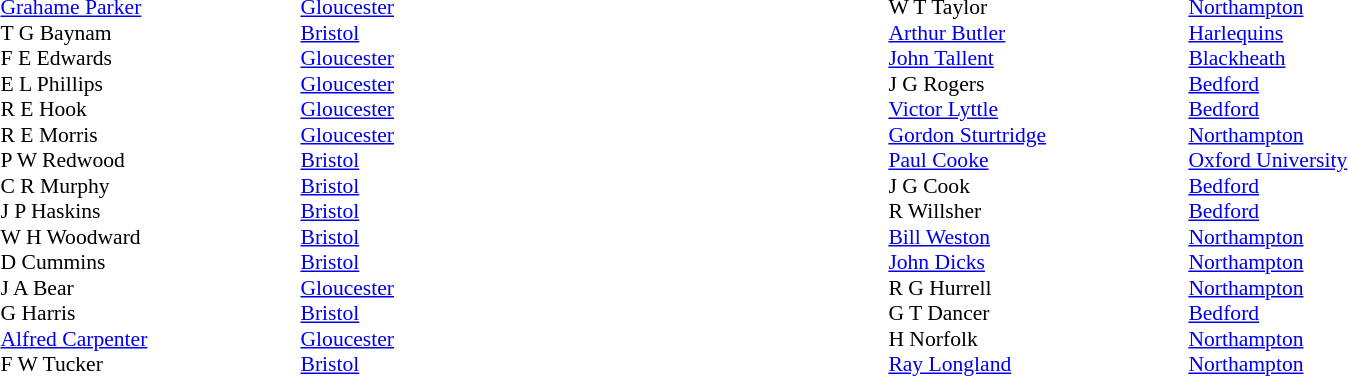<table width="80%">
<tr>
<td valign="top" width="50%"><br><table style="font-size: 90%" cellspacing="0" cellpadding="0">
<tr>
<th width="20"></th>
<th width="200"></th>
</tr>
<tr>
<td></td>
<td><a href='#'>Grahame Parker</a></td>
<td><a href='#'>Gloucester</a></td>
</tr>
<tr>
<td></td>
<td>T G Baynam</td>
<td><a href='#'>Bristol</a></td>
</tr>
<tr>
<td></td>
<td>F E Edwards</td>
<td><a href='#'>Gloucester</a></td>
</tr>
<tr>
<td></td>
<td>E L Phillips</td>
<td><a href='#'>Gloucester</a></td>
</tr>
<tr>
<td></td>
<td>R E Hook</td>
<td><a href='#'>Gloucester</a></td>
</tr>
<tr>
<td></td>
<td>R E Morris</td>
<td><a href='#'>Gloucester</a></td>
</tr>
<tr>
<td></td>
<td>P W Redwood</td>
<td><a href='#'>Bristol</a></td>
</tr>
<tr>
<td></td>
<td>C R Murphy</td>
<td><a href='#'>Bristol</a></td>
</tr>
<tr>
<td></td>
<td>J P Haskins</td>
<td><a href='#'>Bristol</a></td>
</tr>
<tr>
<td></td>
<td>W H Woodward</td>
<td><a href='#'>Bristol</a></td>
</tr>
<tr>
<td></td>
<td>D Cummins</td>
<td><a href='#'>Bristol</a></td>
</tr>
<tr>
<td></td>
<td>J A Bear</td>
<td><a href='#'>Gloucester</a></td>
</tr>
<tr>
<td></td>
<td>G Harris</td>
<td><a href='#'>Bristol</a></td>
</tr>
<tr>
<td></td>
<td><a href='#'>Alfred Carpenter</a></td>
<td><a href='#'>Gloucester</a></td>
</tr>
<tr>
<td></td>
<td>F W Tucker</td>
<td><a href='#'>Bristol</a></td>
</tr>
<tr>
</tr>
</table>
</td>
<td valign="top" width="50%"><br><table style="font-size: 90%" cellspacing="0" cellpadding="0" align="center">
<tr>
<th width="20"></th>
<th width="200"></th>
</tr>
<tr>
<td></td>
<td>W T Taylor</td>
<td><a href='#'>Northampton</a></td>
</tr>
<tr>
<td></td>
<td><a href='#'>Arthur Butler</a></td>
<td><a href='#'>Harlequins</a></td>
</tr>
<tr>
<td></td>
<td><a href='#'>John Tallent</a></td>
<td><a href='#'>Blackheath</a></td>
</tr>
<tr>
<td></td>
<td>J G Rogers</td>
<td><a href='#'>Bedford</a></td>
</tr>
<tr>
<td></td>
<td><a href='#'>Victor Lyttle</a></td>
<td><a href='#'>Bedford</a></td>
</tr>
<tr>
<td></td>
<td><a href='#'>Gordon Sturtridge</a></td>
<td><a href='#'>Northampton</a></td>
</tr>
<tr>
<td></td>
<td><a href='#'>Paul Cooke</a></td>
<td><a href='#'>Oxford University</a></td>
</tr>
<tr>
<td></td>
<td>J G Cook</td>
<td><a href='#'>Bedford</a></td>
</tr>
<tr>
<td></td>
<td>R Willsher</td>
<td><a href='#'>Bedford</a></td>
</tr>
<tr>
<td></td>
<td><a href='#'>Bill Weston</a></td>
<td><a href='#'>Northampton</a></td>
</tr>
<tr>
<td></td>
<td><a href='#'>John Dicks</a></td>
<td><a href='#'>Northampton</a></td>
</tr>
<tr>
<td></td>
<td>R G Hurrell</td>
<td><a href='#'>Northampton</a></td>
</tr>
<tr>
<td></td>
<td>G T Dancer</td>
<td><a href='#'>Bedford</a></td>
</tr>
<tr>
<td></td>
<td>H Norfolk</td>
<td><a href='#'>Northampton</a></td>
</tr>
<tr>
<td></td>
<td><a href='#'>Ray Longland</a></td>
<td><a href='#'>Northampton</a></td>
</tr>
<tr>
</tr>
</table>
</td>
</tr>
</table>
